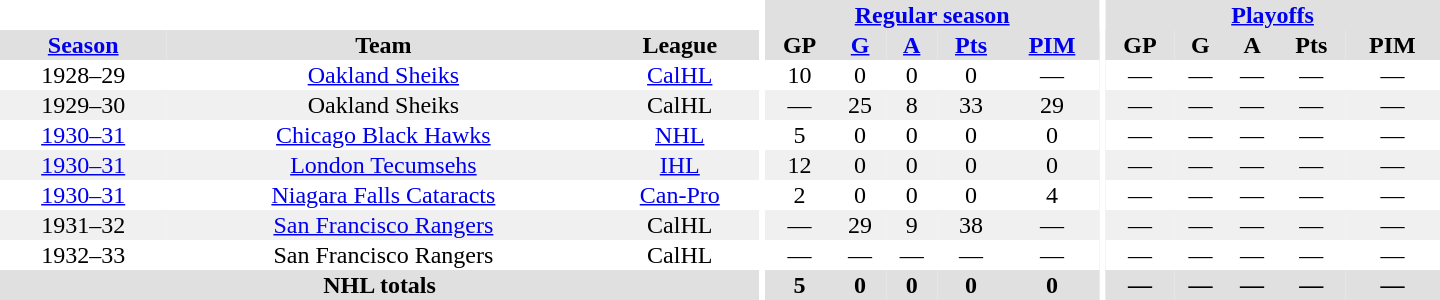<table border="0" cellpadding="1" cellspacing="0" style="text-align:center; width:60em">
<tr bgcolor="#e0e0e0">
<th colspan="3" bgcolor="#ffffff"></th>
<th rowspan="100" bgcolor="#ffffff"></th>
<th colspan="5"><a href='#'>Regular season</a></th>
<th rowspan="100" bgcolor="#ffffff"></th>
<th colspan="5"><a href='#'>Playoffs</a></th>
</tr>
<tr bgcolor="#e0e0e0">
<th><a href='#'>Season</a></th>
<th>Team</th>
<th>League</th>
<th>GP</th>
<th><a href='#'>G</a></th>
<th><a href='#'>A</a></th>
<th><a href='#'>Pts</a></th>
<th><a href='#'>PIM</a></th>
<th>GP</th>
<th>G</th>
<th>A</th>
<th>Pts</th>
<th>PIM</th>
</tr>
<tr>
<td>1928–29</td>
<td><a href='#'>Oakland Sheiks</a></td>
<td><a href='#'>CalHL</a></td>
<td>10</td>
<td>0</td>
<td>0</td>
<td>0</td>
<td>—</td>
<td>—</td>
<td>—</td>
<td>—</td>
<td>—</td>
<td>—</td>
</tr>
<tr bgcolor="#f0f0f0">
<td>1929–30</td>
<td>Oakland Sheiks</td>
<td>CalHL</td>
<td>—</td>
<td>25</td>
<td>8</td>
<td>33</td>
<td>29</td>
<td>—</td>
<td>—</td>
<td>—</td>
<td>—</td>
<td>—</td>
</tr>
<tr>
<td><a href='#'>1930–31</a></td>
<td><a href='#'>Chicago Black Hawks</a></td>
<td><a href='#'>NHL</a></td>
<td>5</td>
<td>0</td>
<td>0</td>
<td>0</td>
<td>0</td>
<td>—</td>
<td>—</td>
<td>—</td>
<td>—</td>
<td>—</td>
</tr>
<tr bgcolor="#f0f0f0">
<td><a href='#'>1930–31</a></td>
<td><a href='#'>London Tecumsehs</a></td>
<td><a href='#'>IHL</a></td>
<td>12</td>
<td>0</td>
<td>0</td>
<td>0</td>
<td>0</td>
<td>—</td>
<td>—</td>
<td>—</td>
<td>—</td>
<td>—</td>
</tr>
<tr>
<td><a href='#'>1930–31</a></td>
<td><a href='#'>Niagara Falls Cataracts</a></td>
<td><a href='#'>Can-Pro</a></td>
<td>2</td>
<td>0</td>
<td>0</td>
<td>0</td>
<td>4</td>
<td>—</td>
<td>—</td>
<td>—</td>
<td>—</td>
<td>—</td>
</tr>
<tr bgcolor="#f0f0f0">
<td>1931–32</td>
<td><a href='#'>San Francisco Rangers</a></td>
<td>CalHL</td>
<td>—</td>
<td>29</td>
<td>9</td>
<td>38</td>
<td>—</td>
<td>—</td>
<td>—</td>
<td>—</td>
<td>—</td>
<td>—</td>
</tr>
<tr>
<td>1932–33</td>
<td>San Francisco Rangers</td>
<td>CalHL</td>
<td>—</td>
<td>—</td>
<td>—</td>
<td>—</td>
<td>—</td>
<td>—</td>
<td>—</td>
<td>—</td>
<td>—</td>
<td>—</td>
</tr>
<tr bgcolor="#e0e0e0">
<th colspan="3">NHL totals</th>
<th>5</th>
<th>0</th>
<th>0</th>
<th>0</th>
<th>0</th>
<th>—</th>
<th>—</th>
<th>—</th>
<th>—</th>
<th>—</th>
</tr>
</table>
